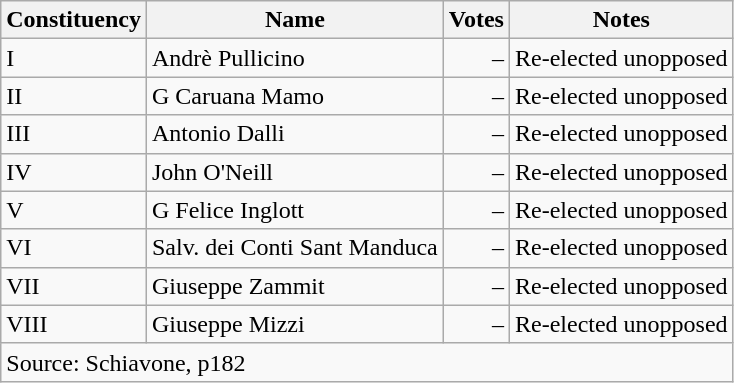<table class=wikitable style=text-align:left>
<tr>
<th>Constituency</th>
<th>Name</th>
<th>Votes</th>
<th>Notes</th>
</tr>
<tr>
<td>I</td>
<td>Andrè Pullicino</td>
<td align=right>–</td>
<td>Re-elected unopposed</td>
</tr>
<tr>
<td>II</td>
<td>G Caruana Mamo</td>
<td align=right>–</td>
<td>Re-elected unopposed</td>
</tr>
<tr>
<td>III</td>
<td>Antonio Dalli</td>
<td align=right>–</td>
<td>Re-elected unopposed</td>
</tr>
<tr>
<td>IV</td>
<td>John O'Neill</td>
<td align=right>–</td>
<td>Re-elected unopposed</td>
</tr>
<tr>
<td>V</td>
<td>G Felice Inglott</td>
<td align=right>–</td>
<td>Re-elected unopposed</td>
</tr>
<tr>
<td>VI</td>
<td>Salv. dei Conti Sant Manduca</td>
<td align=right>–</td>
<td>Re-elected unopposed</td>
</tr>
<tr>
<td>VII</td>
<td>Giuseppe Zammit</td>
<td align=right>–</td>
<td>Re-elected unopposed</td>
</tr>
<tr>
<td>VIII</td>
<td>Giuseppe Mizzi</td>
<td align=right>–</td>
<td>Re-elected unopposed</td>
</tr>
<tr>
<td colspan=4>Source: Schiavone, p182</td>
</tr>
</table>
